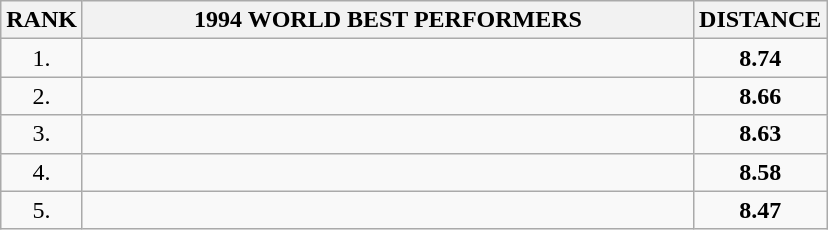<table class=wikitable>
<tr>
<th>RANK</th>
<th align="center" style="width: 25em">1994 WORLD BEST PERFORMERS</th>
<th align="center" style="width: 5em">DISTANCE</th>
</tr>
<tr>
<td align="center">1.</td>
<td></td>
<td align="center"><strong>8.74</strong></td>
</tr>
<tr>
<td align="center">2.</td>
<td></td>
<td align="center"><strong>8.66</strong></td>
</tr>
<tr>
<td align="center">3.</td>
<td></td>
<td align="center"><strong>8.63</strong></td>
</tr>
<tr>
<td align="center">4.</td>
<td></td>
<td align="center"><strong>8.58</strong></td>
</tr>
<tr>
<td align="center">5.</td>
<td></td>
<td align="center"><strong>8.47</strong></td>
</tr>
</table>
